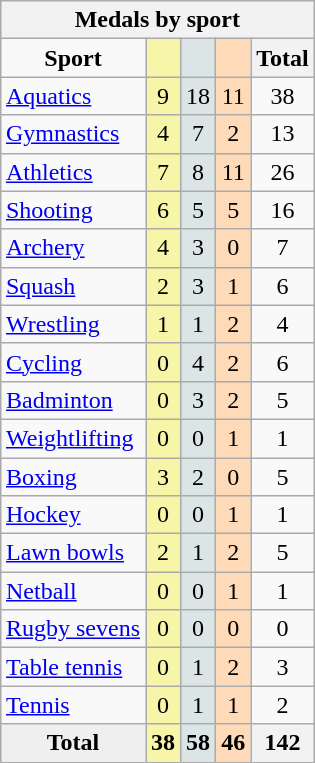<table class="wikitable" style="float:right;">
<tr>
<th colspan=5><strong>Medals by sport</strong></th>
</tr>
<tr align=center>
<td><strong>Sport</strong></td>
<th style="background:#f7f6a8;"></th>
<th style="background:#dce5e5;"></th>
<th style="background:#ffdab9;"></th>
<th><strong>Total</strong></th>
</tr>
<tr align=center>
<td align=left><a href='#'>Aquatics</a></td>
<td style="background:#f7f6a8;">9</td>
<td style="background:#dce5e5;">18</td>
<td style="background:#ffdab9;">11</td>
<td>38</td>
</tr>
<tr align=center>
<td align=left><a href='#'>Gymnastics</a></td>
<td style="background:#f7f6a8;">4</td>
<td style="background:#dce5e5;">7</td>
<td style="background:#ffdab9;">2</td>
<td>13</td>
</tr>
<tr align=center>
<td align=left><a href='#'>Athletics</a></td>
<td style="background:#f7f6a8;">7</td>
<td style="background:#dce5e5;">8</td>
<td style="background:#ffdab9;">11</td>
<td>26</td>
</tr>
<tr align=center>
<td align=left><a href='#'>Shooting</a></td>
<td style="background:#f7f6a8;">6</td>
<td style="background:#dce5e5;">5</td>
<td style="background:#ffdab9;">5</td>
<td>16</td>
</tr>
<tr align=center>
<td align=left><a href='#'>Archery</a></td>
<td style="background:#f7f6a8;">4</td>
<td style="background:#dce5e5;">3</td>
<td style="background:#ffdab9;">0</td>
<td>7</td>
</tr>
<tr align=center>
<td align=left><a href='#'>Squash</a></td>
<td style="background:#f7f6a8;">2</td>
<td style="background:#dce5e5;">3</td>
<td style="background:#ffdab9;">1</td>
<td>6</td>
</tr>
<tr align=center>
<td align=left><a href='#'>Wrestling</a></td>
<td style="background:#f7f6a8;">1</td>
<td style="background:#dce5e5;">1</td>
<td style="background:#ffdab9;">2</td>
<td>4</td>
</tr>
<tr align=center>
<td align=left><a href='#'>Cycling</a></td>
<td style="background:#f7f6a8;">0</td>
<td style="background:#dce5e5;">4</td>
<td style="background:#ffdab9;">2</td>
<td>6</td>
</tr>
<tr align=center>
<td align=left><a href='#'>Badminton</a></td>
<td style="background:#f7f6a8;">0</td>
<td style="background:#dce5e5;">3</td>
<td style="background:#ffdab9;">2</td>
<td>5</td>
</tr>
<tr align=center>
<td align=left><a href='#'>Weightlifting</a></td>
<td style="background:#f7f6a8;">0</td>
<td style="background:#dce5e5;">0</td>
<td style="background:#ffdab9;">1</td>
<td>1</td>
</tr>
<tr align=center>
<td align=left><a href='#'>Boxing</a></td>
<td style="background:#f7f6a8;">3</td>
<td style="background:#dce5e5;">2</td>
<td style="background:#ffdab9;">0</td>
<td>5</td>
</tr>
<tr align=center>
<td align=left><a href='#'>Hockey</a></td>
<td style="background:#f7f6a8;">0</td>
<td style="background:#dce5e5;">0</td>
<td style="background:#ffdab9;">1</td>
<td>1</td>
</tr>
<tr align=center>
<td align=left><a href='#'>Lawn bowls</a></td>
<td style="background:#f7f6a8;">2</td>
<td style="background:#dce5e5;">1</td>
<td style="background:#ffdab9;">2</td>
<td>5</td>
</tr>
<tr align=center>
<td align=left><a href='#'>Netball</a></td>
<td style="background:#f7f6a8;">0</td>
<td style="background:#dce5e5;">0</td>
<td style="background:#ffdab9;">1</td>
<td>1</td>
</tr>
<tr align=center>
<td align=left><a href='#'>Rugby sevens</a></td>
<td style="background:#f7f6a8;">0</td>
<td style="background:#dce5e5;">0</td>
<td style="background:#ffdab9;">0</td>
<td>0</td>
</tr>
<tr align=center>
<td align=left><a href='#'>Table tennis</a></td>
<td style="background:#f7f6a8;">0</td>
<td style="background:#dce5e5;">1</td>
<td style="background:#ffdab9;">2</td>
<td>3</td>
</tr>
<tr align=center>
<td align=left><a href='#'>Tennis</a></td>
<td style="background:#f7f6a8;">0</td>
<td style="background:#dce5e5;">1</td>
<td style="background:#ffdab9;">1</td>
<td>2</td>
</tr>
<tr align=center>
<th style="background:#efefef;"><strong>Total</strong></th>
<th style="background:#f7f6a8;">38</th>
<th style="background:#dce5e5;">58</th>
<th style="background:#ffdab9;">46</th>
<th>142</th>
</tr>
</table>
